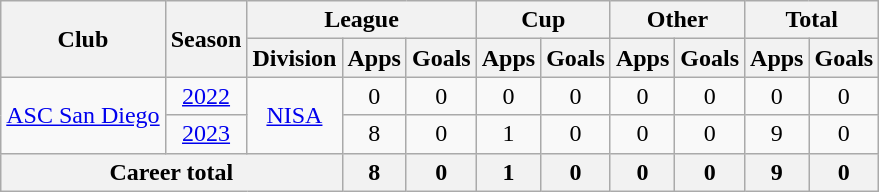<table class=wikitable style=text-align:center>
<tr>
<th rowspan="2">Club</th>
<th rowspan="2">Season</th>
<th colspan="3">League</th>
<th colspan="2">Cup</th>
<th colspan="2">Other</th>
<th colspan="2">Total</th>
</tr>
<tr>
<th>Division</th>
<th>Apps</th>
<th>Goals</th>
<th>Apps</th>
<th>Goals</th>
<th>Apps</th>
<th>Goals</th>
<th>Apps</th>
<th>Goals</th>
</tr>
<tr>
<td rowspan="2"><a href='#'>ASC San Diego</a></td>
<td><a href='#'>2022</a></td>
<td rowspan="2"><a href='#'>NISA</a></td>
<td>0</td>
<td>0</td>
<td>0</td>
<td>0</td>
<td>0</td>
<td>0</td>
<td>0</td>
<td>0</td>
</tr>
<tr>
<td><a href='#'>2023</a></td>
<td>8</td>
<td>0</td>
<td>1</td>
<td>0</td>
<td>0</td>
<td>0</td>
<td>9</td>
<td>0</td>
</tr>
<tr>
<th colspan="3">Career total</th>
<th>8</th>
<th>0</th>
<th>1</th>
<th>0</th>
<th>0</th>
<th>0</th>
<th>9</th>
<th>0</th>
</tr>
</table>
